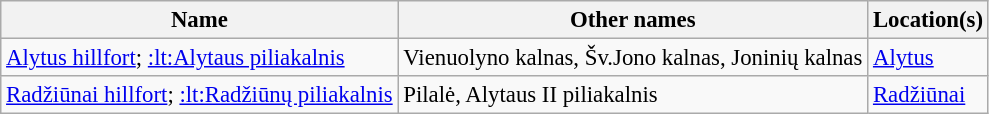<table class="wikitable" style="font-size: 95%;">
<tr>
<th>Name</th>
<th>Other names</th>
<th>Location(s)</th>
</tr>
<tr>
<td><a href='#'>Alytus hillfort</a>; <a href='#'>:lt:Alytaus piliakalnis</a></td>
<td>Vienuolyno kalnas, Šv.Jono kalnas, Joninių kalnas</td>
<td><a href='#'>Alytus</a></td>
</tr>
<tr>
<td><a href='#'>Radžiūnai hillfort</a>; <a href='#'>:lt:Radžiūnų piliakalnis</a></td>
<td>Pilalė, Alytaus II piliakalnis</td>
<td><a href='#'>Radžiūnai</a></td>
</tr>
</table>
